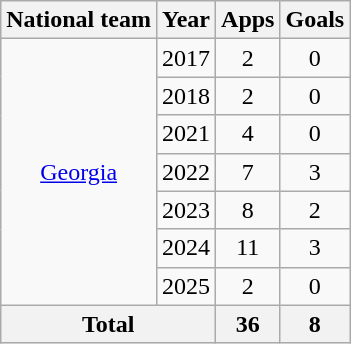<table class=wikitable style=text-align:center>
<tr>
<th>National team</th>
<th>Year</th>
<th>Apps</th>
<th>Goals</th>
</tr>
<tr>
<td rowspan="7"><a href='#'>Georgia</a></td>
<td>2017</td>
<td>2</td>
<td>0</td>
</tr>
<tr>
<td>2018</td>
<td>2</td>
<td>0</td>
</tr>
<tr>
<td>2021</td>
<td>4</td>
<td>0</td>
</tr>
<tr>
<td>2022</td>
<td>7</td>
<td>3</td>
</tr>
<tr>
<td>2023</td>
<td>8</td>
<td>2</td>
</tr>
<tr>
<td>2024</td>
<td>11</td>
<td>3</td>
</tr>
<tr>
<td>2025</td>
<td>2</td>
<td>0</td>
</tr>
<tr>
<th colspan="2">Total</th>
<th>36</th>
<th>8</th>
</tr>
</table>
